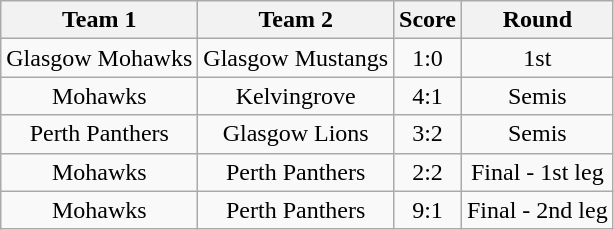<table class="wikitable" style="text-align:center;">
<tr>
<th>Team 1</th>
<th>Team 2</th>
<th>Score</th>
<th>Round</th>
</tr>
<tr>
<td>Glasgow Mohawks</td>
<td>Glasgow Mustangs</td>
<td>1:0</td>
<td>1st</td>
</tr>
<tr>
<td>Mohawks</td>
<td>Kelvingrove</td>
<td>4:1</td>
<td>Semis</td>
</tr>
<tr>
<td>Perth Panthers</td>
<td>Glasgow Lions</td>
<td>3:2</td>
<td>Semis</td>
</tr>
<tr>
<td>Mohawks</td>
<td>Perth Panthers</td>
<td>2:2</td>
<td>Final - 1st leg</td>
</tr>
<tr>
<td>Mohawks</td>
<td>Perth Panthers</td>
<td>9:1</td>
<td>Final - 2nd leg</td>
</tr>
</table>
